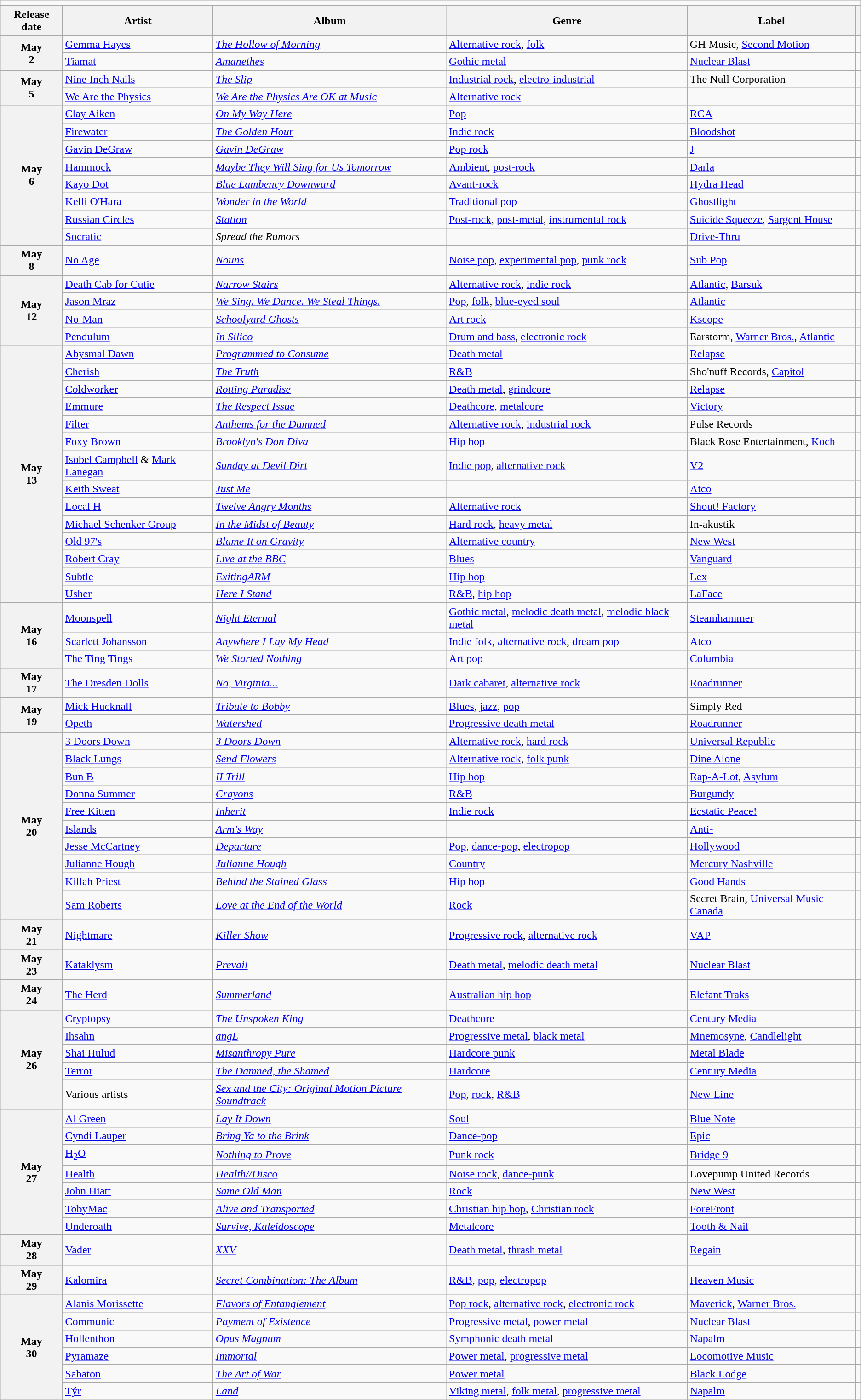<table class="wikitable plainrowheaders">
<tr>
<td colspan="6" style="text-align:center;"></td>
</tr>
<tr>
<th scope="col">Release date</th>
<th scope="col">Artist</th>
<th scope="col">Album</th>
<th scope="col">Genre</th>
<th scope="col">Label</th>
<th scope="col"></th>
</tr>
<tr>
<th scope="row" rowspan="2" style="text-align:center;">May<br>2</th>
<td><a href='#'>Gemma Hayes</a></td>
<td><em><a href='#'>The Hollow of Morning</a></em></td>
<td><a href='#'>Alternative rock</a>, <a href='#'>folk</a></td>
<td>GH Music, <a href='#'>Second Motion</a></td>
<td></td>
</tr>
<tr>
<td><a href='#'>Tiamat</a></td>
<td><em><a href='#'>Amanethes</a></em></td>
<td><a href='#'>Gothic metal</a></td>
<td><a href='#'>Nuclear Blast</a></td>
<td></td>
</tr>
<tr>
<th scope="row" rowspan="2" style="text-align:center;">May<br>5</th>
<td><a href='#'>Nine Inch Nails</a></td>
<td><em><a href='#'>The Slip</a></em></td>
<td><a href='#'>Industrial rock</a>, <a href='#'>electro-industrial</a></td>
<td>The Null Corporation</td>
<td></td>
</tr>
<tr>
<td><a href='#'>We Are the Physics</a></td>
<td><em><a href='#'>We Are the Physics Are OK at Music</a></em></td>
<td><a href='#'>Alternative rock</a></td>
<td></td>
<td></td>
</tr>
<tr>
<th scope="row" rowspan="8" style="text-align:center;">May<br>6</th>
<td><a href='#'>Clay Aiken</a></td>
<td><em><a href='#'>On My Way Here</a></em></td>
<td><a href='#'>Pop</a></td>
<td><a href='#'>RCA</a></td>
<td></td>
</tr>
<tr>
<td><a href='#'>Firewater</a></td>
<td><em><a href='#'>The Golden Hour</a></em></td>
<td><a href='#'>Indie rock</a></td>
<td><a href='#'>Bloodshot</a></td>
<td></td>
</tr>
<tr>
<td><a href='#'>Gavin DeGraw</a></td>
<td><em><a href='#'>Gavin DeGraw</a></em></td>
<td><a href='#'>Pop rock</a></td>
<td><a href='#'>J</a></td>
<td></td>
</tr>
<tr>
<td><a href='#'>Hammock</a></td>
<td><em><a href='#'>Maybe They Will Sing for Us Tomorrow</a></em></td>
<td><a href='#'>Ambient</a>, <a href='#'>post-rock</a></td>
<td><a href='#'>Darla</a></td>
<td></td>
</tr>
<tr>
<td><a href='#'>Kayo Dot</a></td>
<td><em><a href='#'>Blue Lambency Downward</a></em></td>
<td><a href='#'>Avant-rock</a></td>
<td><a href='#'>Hydra Head</a></td>
<td></td>
</tr>
<tr>
<td><a href='#'>Kelli O'Hara</a></td>
<td><em><a href='#'>Wonder in the World</a></em></td>
<td><a href='#'>Traditional pop</a></td>
<td><a href='#'>Ghostlight</a></td>
<td></td>
</tr>
<tr>
<td><a href='#'>Russian Circles</a></td>
<td><em><a href='#'>Station</a></em></td>
<td><a href='#'>Post-rock</a>, <a href='#'>post-metal</a>, <a href='#'>instrumental rock</a></td>
<td><a href='#'>Suicide Squeeze</a>, <a href='#'>Sargent House</a></td>
<td></td>
</tr>
<tr>
<td><a href='#'>Socratic</a></td>
<td><em>Spread the Rumors</em></td>
<td></td>
<td><a href='#'>Drive-Thru</a></td>
<td></td>
</tr>
<tr>
<th scope="row" style="text-align:center;">May<br>8</th>
<td><a href='#'>No Age</a></td>
<td><em><a href='#'>Nouns</a></em></td>
<td><a href='#'>Noise pop</a>, <a href='#'>experimental pop</a>, <a href='#'>punk rock</a></td>
<td><a href='#'>Sub Pop</a></td>
<td></td>
</tr>
<tr>
<th scope="row" rowspan="4" style="text-align:center;">May<br>12</th>
<td><a href='#'>Death Cab for Cutie</a></td>
<td><em><a href='#'>Narrow Stairs</a></em></td>
<td><a href='#'>Alternative rock</a>, <a href='#'>indie rock</a></td>
<td><a href='#'>Atlantic</a>, <a href='#'>Barsuk</a></td>
<td></td>
</tr>
<tr>
<td><a href='#'>Jason Mraz</a></td>
<td><em><a href='#'>We Sing. We Dance. We Steal Things.</a></em></td>
<td><a href='#'>Pop</a>, <a href='#'>folk</a>, <a href='#'>blue-eyed soul</a></td>
<td><a href='#'>Atlantic</a></td>
<td></td>
</tr>
<tr>
<td><a href='#'>No-Man</a></td>
<td><em><a href='#'>Schoolyard Ghosts</a></em></td>
<td><a href='#'>Art rock</a></td>
<td><a href='#'>Kscope</a></td>
<td></td>
</tr>
<tr>
<td><a href='#'>Pendulum</a></td>
<td><a href='#'><em>In Silico</em></a></td>
<td><a href='#'>Drum and bass</a>, <a href='#'>electronic rock</a></td>
<td>Earstorm, <a href='#'>Warner Bros.</a>, <a href='#'>Atlantic</a></td>
<td></td>
</tr>
<tr>
<th scope="row" rowspan="14" style="text-align:center;">May<br>13</th>
<td><a href='#'>Abysmal Dawn</a></td>
<td><em><a href='#'>Programmed to Consume</a></em></td>
<td><a href='#'>Death metal</a></td>
<td><a href='#'>Relapse</a></td>
<td></td>
</tr>
<tr>
<td><a href='#'>Cherish</a></td>
<td><em><a href='#'>The Truth</a></em></td>
<td><a href='#'>R&B</a></td>
<td>Sho'nuff Records, <a href='#'>Capitol</a></td>
<td></td>
</tr>
<tr>
<td><a href='#'>Coldworker</a></td>
<td><em><a href='#'>Rotting Paradise</a></em></td>
<td><a href='#'>Death metal</a>, <a href='#'>grindcore</a></td>
<td><a href='#'>Relapse</a></td>
<td></td>
</tr>
<tr>
<td><a href='#'>Emmure</a></td>
<td><em><a href='#'>The Respect Issue</a></em></td>
<td><a href='#'>Deathcore</a>, <a href='#'>metalcore</a></td>
<td><a href='#'>Victory</a></td>
<td></td>
</tr>
<tr>
<td><a href='#'>Filter</a></td>
<td><em><a href='#'>Anthems for the Damned</a></em></td>
<td><a href='#'>Alternative rock</a>, <a href='#'>industrial rock</a></td>
<td>Pulse Records</td>
<td></td>
</tr>
<tr>
<td><a href='#'>Foxy Brown</a></td>
<td><em><a href='#'>Brooklyn's Don Diva</a></em></td>
<td><a href='#'>Hip hop</a></td>
<td>Black Rose Entertainment, <a href='#'>Koch</a></td>
<td></td>
</tr>
<tr>
<td><a href='#'>Isobel Campbell</a> & <a href='#'>Mark Lanegan</a></td>
<td><em><a href='#'>Sunday at Devil Dirt</a></em></td>
<td><a href='#'>Indie pop</a>, <a href='#'>alternative rock</a></td>
<td><a href='#'>V2</a></td>
<td></td>
</tr>
<tr>
<td><a href='#'>Keith Sweat</a></td>
<td><em><a href='#'>Just Me</a></em></td>
<td></td>
<td><a href='#'>Atco</a></td>
<td></td>
</tr>
<tr>
<td><a href='#'>Local H</a></td>
<td><em><a href='#'>Twelve Angry Months</a></em></td>
<td><a href='#'>Alternative rock</a></td>
<td><a href='#'>Shout! Factory</a></td>
<td></td>
</tr>
<tr>
<td><a href='#'>Michael Schenker Group</a></td>
<td><em><a href='#'>In the Midst of Beauty</a></em></td>
<td><a href='#'>Hard rock</a>, <a href='#'>heavy metal</a></td>
<td>In-akustik</td>
<td></td>
</tr>
<tr>
<td><a href='#'>Old 97's</a></td>
<td><em><a href='#'>Blame It on Gravity</a></em></td>
<td><a href='#'>Alternative country</a></td>
<td><a href='#'>New West</a></td>
<td></td>
</tr>
<tr>
<td><a href='#'>Robert Cray</a></td>
<td><em><a href='#'>Live at the BBC</a></em></td>
<td><a href='#'>Blues</a></td>
<td><a href='#'>Vanguard</a></td>
<td></td>
</tr>
<tr>
<td><a href='#'>Subtle</a></td>
<td><em><a href='#'>ExitingARM</a></em></td>
<td><a href='#'>Hip hop</a></td>
<td><a href='#'>Lex</a></td>
<td></td>
</tr>
<tr>
<td><a href='#'>Usher</a></td>
<td><em><a href='#'>Here I Stand</a></em></td>
<td><a href='#'>R&B</a>, <a href='#'>hip hop</a></td>
<td><a href='#'>LaFace</a></td>
<td></td>
</tr>
<tr>
<th scope="row" rowspan="3" style="text-align:center;">May<br>16</th>
<td><a href='#'>Moonspell</a></td>
<td><em><a href='#'>Night Eternal</a></em></td>
<td><a href='#'>Gothic metal</a>, <a href='#'>melodic death metal</a>, <a href='#'>melodic black metal</a></td>
<td><a href='#'>Steamhammer</a></td>
<td></td>
</tr>
<tr>
<td><a href='#'>Scarlett Johansson</a></td>
<td><em><a href='#'>Anywhere I Lay My Head</a></em></td>
<td><a href='#'>Indie folk</a>, <a href='#'>alternative rock</a>, <a href='#'>dream pop</a></td>
<td><a href='#'>Atco</a></td>
<td></td>
</tr>
<tr>
<td><a href='#'>The Ting Tings</a></td>
<td><em><a href='#'>We Started Nothing</a></em></td>
<td><a href='#'>Art pop</a></td>
<td><a href='#'>Columbia</a></td>
<td></td>
</tr>
<tr>
<th scope="row" style="text-align:center;">May<br>17</th>
<td><a href='#'>The Dresden Dolls</a></td>
<td><em><a href='#'>No, Virginia...</a></em></td>
<td><a href='#'>Dark cabaret</a>, <a href='#'>alternative rock</a></td>
<td><a href='#'>Roadrunner</a></td>
<td></td>
</tr>
<tr>
<th scope="row" rowspan="2" style="text-align:center;">May<br>19</th>
<td><a href='#'>Mick Hucknall</a></td>
<td><em><a href='#'>Tribute to Bobby</a></em></td>
<td><a href='#'>Blues</a>, <a href='#'>jazz</a>, <a href='#'>pop</a></td>
<td>Simply Red</td>
<td></td>
</tr>
<tr>
<td><a href='#'>Opeth</a></td>
<td><em><a href='#'>Watershed</a></em></td>
<td><a href='#'>Progressive death metal</a></td>
<td><a href='#'>Roadrunner</a></td>
<td></td>
</tr>
<tr>
<th scope="row" rowspan="10" style="text-align:center;">May<br>20</th>
<td><a href='#'>3 Doors Down</a></td>
<td><em><a href='#'>3 Doors Down</a></em></td>
<td><a href='#'>Alternative rock</a>, <a href='#'>hard rock</a></td>
<td><a href='#'>Universal Republic</a></td>
<td></td>
</tr>
<tr>
<td><a href='#'>Black Lungs</a></td>
<td><em><a href='#'>Send Flowers</a></em></td>
<td><a href='#'>Alternative rock</a>, <a href='#'>folk punk</a></td>
<td><a href='#'>Dine Alone</a></td>
<td></td>
</tr>
<tr>
<td><a href='#'>Bun B</a></td>
<td><em><a href='#'>II Trill</a></em></td>
<td><a href='#'>Hip hop</a></td>
<td><a href='#'>Rap-A-Lot</a>, <a href='#'>Asylum</a></td>
<td></td>
</tr>
<tr>
<td><a href='#'>Donna Summer</a></td>
<td><em><a href='#'>Crayons</a></em></td>
<td><a href='#'>R&B</a></td>
<td><a href='#'>Burgundy</a></td>
<td></td>
</tr>
<tr>
<td><a href='#'>Free Kitten</a></td>
<td><em><a href='#'>Inherit</a></em></td>
<td><a href='#'>Indie rock</a></td>
<td><a href='#'>Ecstatic Peace!</a></td>
<td></td>
</tr>
<tr>
<td><a href='#'>Islands</a></td>
<td><em> <a href='#'>Arm's Way</a></em></td>
<td></td>
<td><a href='#'>Anti-</a></td>
<td></td>
</tr>
<tr>
<td><a href='#'>Jesse McCartney</a></td>
<td><em><a href='#'>Departure</a></em></td>
<td><a href='#'>Pop</a>, <a href='#'>dance-pop</a>, <a href='#'>electropop</a></td>
<td><a href='#'>Hollywood</a></td>
<td></td>
</tr>
<tr>
<td><a href='#'>Julianne Hough</a></td>
<td><em><a href='#'>Julianne Hough</a></em></td>
<td><a href='#'>Country</a></td>
<td><a href='#'>Mercury Nashville</a></td>
<td></td>
</tr>
<tr>
<td><a href='#'>Killah Priest</a></td>
<td><em><a href='#'>Behind the Stained Glass</a></em></td>
<td><a href='#'>Hip hop</a></td>
<td><a href='#'>Good Hands</a></td>
<td></td>
</tr>
<tr>
<td><a href='#'>Sam Roberts</a></td>
<td><em><a href='#'>Love at the End of the World</a></em></td>
<td><a href='#'>Rock</a></td>
<td>Secret Brain, <a href='#'>Universal Music Canada</a></td>
<td></td>
</tr>
<tr>
<th scope="row" style="text-align:center;">May<br>21</th>
<td><a href='#'>Nightmare</a></td>
<td><em><a href='#'>Killer Show</a></em></td>
<td><a href='#'>Progressive rock</a>, <a href='#'>alternative rock</a></td>
<td><a href='#'>VAP</a></td>
<td></td>
</tr>
<tr>
<th scope="row" style="text-align:center;">May<br>23</th>
<td><a href='#'>Kataklysm</a></td>
<td><em><a href='#'>Prevail</a></em></td>
<td><a href='#'>Death metal</a>, <a href='#'>melodic death metal</a></td>
<td><a href='#'>Nuclear Blast</a></td>
<td></td>
</tr>
<tr>
<th scope="row" style="text-align:center;">May<br>24</th>
<td><a href='#'>The Herd</a></td>
<td><em><a href='#'>Summerland</a></em></td>
<td><a href='#'>Australian hip hop</a></td>
<td><a href='#'>Elefant Traks</a></td>
<td></td>
</tr>
<tr>
<th scope="row" rowspan="5" style="text-align:center;">May<br>26</th>
<td><a href='#'>Cryptopsy</a></td>
<td><em><a href='#'>The Unspoken King</a></em></td>
<td><a href='#'>Deathcore</a></td>
<td><a href='#'>Century Media</a></td>
<td></td>
</tr>
<tr>
<td><a href='#'>Ihsahn</a></td>
<td><em><a href='#'>angL</a></em></td>
<td><a href='#'>Progressive metal</a>, <a href='#'>black metal</a></td>
<td><a href='#'>Mnemosyne</a>, <a href='#'>Candlelight</a></td>
<td></td>
</tr>
<tr>
<td><a href='#'>Shai Hulud</a></td>
<td><em><a href='#'>Misanthropy Pure</a></em></td>
<td><a href='#'>Hardcore punk</a></td>
<td><a href='#'>Metal Blade</a></td>
<td></td>
</tr>
<tr>
<td><a href='#'>Terror</a></td>
<td><em><a href='#'>The Damned, the Shamed</a></em></td>
<td><a href='#'>Hardcore</a></td>
<td><a href='#'>Century Media</a></td>
<td></td>
</tr>
<tr>
<td>Various artists</td>
<td><em><a href='#'>Sex and the City: Original Motion Picture Soundtrack</a></em></td>
<td><a href='#'>Pop</a>, <a href='#'>rock</a>, <a href='#'>R&B</a></td>
<td><a href='#'>New Line</a></td>
<td></td>
</tr>
<tr>
<th scope="row" rowspan="7" style="text-align:center;">May<br>27</th>
<td><a href='#'>Al Green</a></td>
<td><em><a href='#'>Lay It Down</a></em></td>
<td><a href='#'>Soul</a></td>
<td><a href='#'>Blue Note</a></td>
<td></td>
</tr>
<tr>
<td><a href='#'>Cyndi Lauper</a></td>
<td><em><a href='#'>Bring Ya to the Brink</a></em></td>
<td><a href='#'>Dance-pop</a></td>
<td><a href='#'>Epic</a></td>
<td></td>
</tr>
<tr>
<td><a href='#'>H<sub>2</sub>O</a></td>
<td><em><a href='#'>Nothing to Prove</a></em></td>
<td><a href='#'>Punk rock</a></td>
<td><a href='#'>Bridge 9</a></td>
<td></td>
</tr>
<tr>
<td><a href='#'>Health</a></td>
<td><em><a href='#'>Health//Disco</a></em></td>
<td><a href='#'>Noise rock</a>, <a href='#'>dance-punk</a></td>
<td>Lovepump United Records</td>
<td></td>
</tr>
<tr>
<td><a href='#'>John Hiatt</a></td>
<td><em><a href='#'>Same Old Man</a></em></td>
<td><a href='#'>Rock</a></td>
<td><a href='#'>New West</a></td>
<td></td>
</tr>
<tr>
<td><a href='#'>TobyMac</a></td>
<td><em><a href='#'>Alive and Transported</a></em></td>
<td><a href='#'>Christian hip hop</a>, <a href='#'>Christian rock</a></td>
<td><a href='#'>ForeFront</a></td>
<td></td>
</tr>
<tr>
<td><a href='#'>Underoath</a></td>
<td><em><a href='#'>Survive, Kaleidoscope</a></em></td>
<td><a href='#'>Metalcore</a></td>
<td><a href='#'>Tooth & Nail</a></td>
<td></td>
</tr>
<tr>
<th scope="row" style="text-align:center;">May<br>28</th>
<td><a href='#'>Vader</a></td>
<td><em><a href='#'>XXV</a></em></td>
<td><a href='#'>Death metal</a>, <a href='#'>thrash metal</a></td>
<td><a href='#'>Regain</a></td>
<td></td>
</tr>
<tr>
<th scope="row" style="text-align:center;">May<br>29</th>
<td><a href='#'>Kalomira</a></td>
<td><em><a href='#'>Secret Combination: The Album</a></em></td>
<td><a href='#'>R&B</a>, <a href='#'>pop</a>, <a href='#'>electropop</a></td>
<td><a href='#'>Heaven Music</a></td>
<td></td>
</tr>
<tr>
<th scope="row" rowspan="6" style="text-align:center;">May<br>30</th>
<td><a href='#'>Alanis Morissette</a></td>
<td><em><a href='#'>Flavors of Entanglement</a></em></td>
<td><a href='#'>Pop rock</a>, <a href='#'>alternative rock</a>, <a href='#'>electronic rock</a></td>
<td><a href='#'>Maverick</a>, <a href='#'>Warner Bros.</a></td>
<td></td>
</tr>
<tr>
<td><a href='#'>Communic</a></td>
<td><em><a href='#'>Payment of Existence</a></em></td>
<td><a href='#'>Progressive metal</a>, <a href='#'>power metal</a></td>
<td><a href='#'>Nuclear Blast</a></td>
<td></td>
</tr>
<tr>
<td><a href='#'>Hollenthon</a></td>
<td><em><a href='#'>Opus Magnum</a></em></td>
<td><a href='#'>Symphonic death metal</a></td>
<td><a href='#'>Napalm</a></td>
<td></td>
</tr>
<tr>
<td><a href='#'>Pyramaze</a></td>
<td><em><a href='#'>Immortal</a></em></td>
<td><a href='#'>Power metal</a>, <a href='#'>progressive metal</a></td>
<td><a href='#'>Locomotive Music</a></td>
<td></td>
</tr>
<tr>
<td><a href='#'>Sabaton</a></td>
<td><em><a href='#'>The Art of War</a></em></td>
<td><a href='#'>Power metal</a></td>
<td><a href='#'>Black Lodge</a></td>
<td></td>
</tr>
<tr>
<td><a href='#'>Týr</a></td>
<td><em><a href='#'>Land</a></em></td>
<td><a href='#'>Viking metal</a>, <a href='#'>folk metal</a>, <a href='#'>progressive metal</a></td>
<td><a href='#'>Napalm</a></td>
<td></td>
</tr>
</table>
